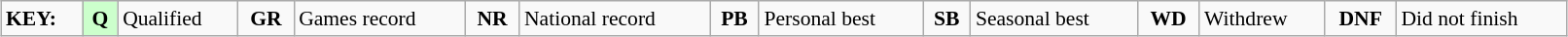<table class="wikitable" style="margin:0.5em auto; font-size:90%; position:relative;" width=85%>
<tr>
<td><strong>KEY:</strong></td>
<td style="background-color:#ccffcc;" align=center><strong>Q</strong></td>
<td>Qualified</td>
<td align=center><strong>GR</strong></td>
<td>Games record</td>
<td align=center><strong>NR</strong></td>
<td>National record</td>
<td align=center><strong>PB</strong></td>
<td>Personal best</td>
<td align=center><strong>SB</strong></td>
<td>Seasonal best</td>
<td align=center><strong>WD</strong></td>
<td>Withdrew</td>
<td align=center><strong>DNF</strong></td>
<td>Did not finish</td>
</tr>
</table>
